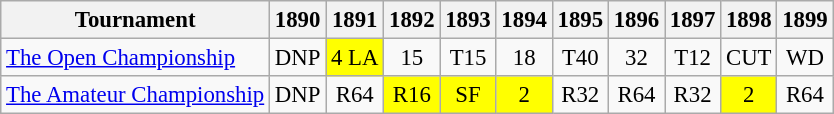<table class="wikitable" style="font-size:95%;text-align:center;">
<tr>
<th>Tournament</th>
<th>1890</th>
<th>1891</th>
<th>1892</th>
<th>1893</th>
<th>1894</th>
<th>1895</th>
<th>1896</th>
<th>1897</th>
<th>1898</th>
<th>1899</th>
</tr>
<tr>
<td align=left><a href='#'>The Open Championship</a></td>
<td>DNP</td>
<td style="background:yellow;">4 <span>LA</span></td>
<td>15</td>
<td>T15</td>
<td>18</td>
<td>T40</td>
<td>32</td>
<td>T12</td>
<td>CUT</td>
<td>WD</td>
</tr>
<tr>
<td align=left><a href='#'>The Amateur Championship</a></td>
<td>DNP</td>
<td>R64</td>
<td style="background:yellow;">R16</td>
<td style="background:yellow;">SF</td>
<td style="background:yellow;">2</td>
<td>R32</td>
<td>R64</td>
<td>R32</td>
<td style="background:yellow;">2</td>
<td>R64</td>
</tr>
</table>
